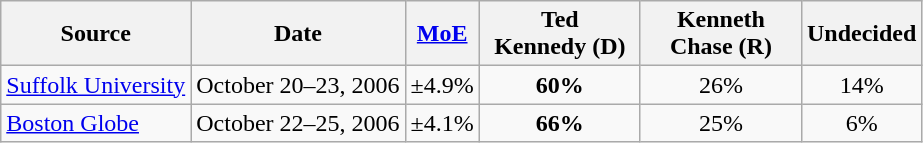<table class="wikitable" style="text-align:center">
<tr>
<th>Source</th>
<th>Date</th>
<th><a href='#'>MoE</a></th>
<th style="width:100px;">Ted<br>Kennedy (D)</th>
<th style="width:100px;">Kenneth<br>Chase (R)</th>
<th>Undecided</th>
</tr>
<tr>
<td align=left><a href='#'>Suffolk University</a></td>
<td>October 20–23, 2006</td>
<td>±4.9%</td>
<td><strong>60%</strong></td>
<td>26%</td>
<td>14%</td>
</tr>
<tr>
<td align=left><a href='#'>Boston Globe</a></td>
<td>October 22–25, 2006</td>
<td>±4.1%</td>
<td><strong>66%</strong></td>
<td>25%</td>
<td>6%</td>
</tr>
</table>
